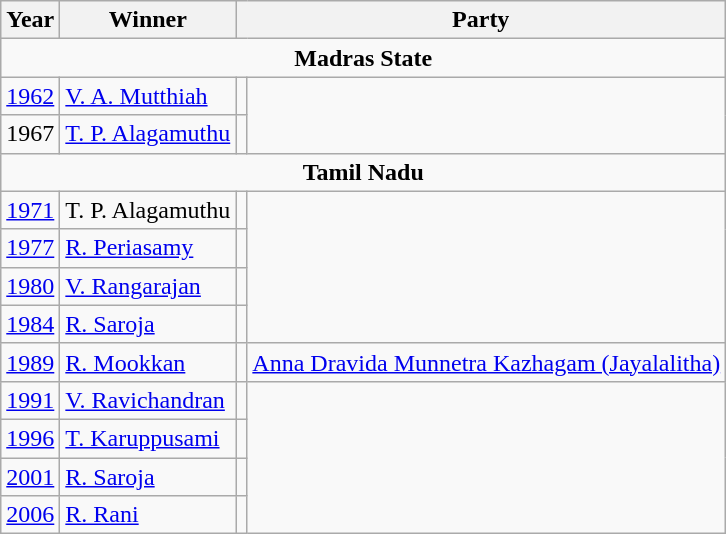<table class="wikitable sortable">
<tr>
<th>Year</th>
<th>Winner</th>
<th colspan="2">Party</th>
</tr>
<tr>
<td style="text-align: center;" colspan="4"><strong>Madras State</strong></td>
</tr>
<tr>
<td><a href='#'>1962</a></td>
<td><a href='#'>V. A. Mutthiah</a></td>
<td></td>
</tr>
<tr>
<td>1967</td>
<td><a href='#'>T. P. Alagamuthu</a></td>
<td></td>
</tr>
<tr>
<td style="text-align: center;" colspan="4"><strong>Tamil Nadu</strong></td>
</tr>
<tr>
<td><a href='#'>1971</a></td>
<td>T. P. Alagamuthu</td>
<td></td>
</tr>
<tr>
<td><a href='#'>1977</a></td>
<td><a href='#'>R. Periasamy</a></td>
<td></td>
</tr>
<tr>
<td><a href='#'>1980</a></td>
<td><a href='#'>V. Rangarajan</a></td>
<td></td>
</tr>
<tr>
<td><a href='#'>1984</a></td>
<td><a href='#'>R. Saroja</a></td>
<td></td>
</tr>
<tr>
<td><a href='#'>1989</a></td>
<td><a href='#'>R. Mookkan</a></td>
<td></td>
<td><a href='#'>Anna Dravida Munnetra Kazhagam (Jayalalitha)</a></td>
</tr>
<tr>
<td><a href='#'>1991</a></td>
<td><a href='#'>V. Ravichandran</a></td>
<td></td>
</tr>
<tr>
<td><a href='#'>1996</a></td>
<td><a href='#'>T. Karuppusami</a></td>
<td></td>
</tr>
<tr>
<td><a href='#'>2001</a></td>
<td><a href='#'>R. Saroja</a></td>
<td></td>
</tr>
<tr>
<td><a href='#'>2006</a></td>
<td><a href='#'>R. Rani</a></td>
<td></td>
</tr>
</table>
